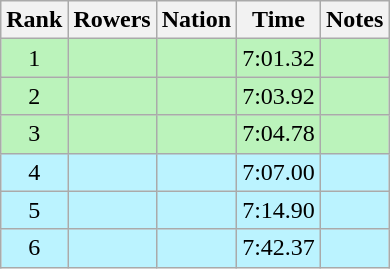<table class="wikitable sortable" style="text-align:center">
<tr>
<th>Rank</th>
<th>Rowers</th>
<th>Nation</th>
<th>Time</th>
<th>Notes</th>
</tr>
<tr bgcolor=bbf3bb>
<td>1</td>
<td align=left data-sort-value="Köppen, Kerstin"></td>
<td align=left></td>
<td>7:01.32</td>
<td></td>
</tr>
<tr bgcolor=bbf3bb>
<td>2</td>
<td align=left data-sort-value="Cochela, Veronica"></td>
<td align=left></td>
<td>7:03.92</td>
<td></td>
</tr>
<tr bgcolor=bbf3bb>
<td>3</td>
<td align=left data-sort-value="Zakyrova, Sariya"></td>
<td align=left></td>
<td>7:04.78</td>
<td></td>
</tr>
<tr bgcolor=bbf3ff>
<td>4</td>
<td align=left data-sort-value="Luff, Jennifer"></td>
<td align=left></td>
<td>7:07.00</td>
<td></td>
</tr>
<tr bgcolor=bbf3ff>
<td>5</td>
<td align=left data-sort-value="Jong, Rita de"></td>
<td align=left></td>
<td>7:14.90</td>
<td></td>
</tr>
<tr bgcolor=bbf3ff>
<td>6</td>
<td align=left data-sort-value="García, Martha"></td>
<td align=left></td>
<td>7:42.37</td>
<td></td>
</tr>
</table>
